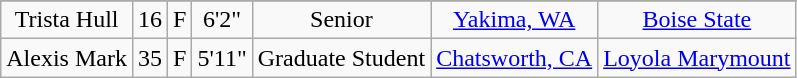<table class="wikitable sortable" style="text-align: center">
<tr align=center>
</tr>
<tr>
<td>Trista Hull</td>
<td>16</td>
<td>F</td>
<td>6'2"</td>
<td>Senior</td>
<td><a href='#'>Yakima, WA</a></td>
<td><a href='#'>Boise State</a></td>
</tr>
<tr>
<td>Alexis Mark</td>
<td>35</td>
<td>F</td>
<td>5'11"</td>
<td>Graduate Student</td>
<td><a href='#'>Chatsworth, CA</a></td>
<td><a href='#'>Loyola Marymount</a></td>
</tr>
</table>
